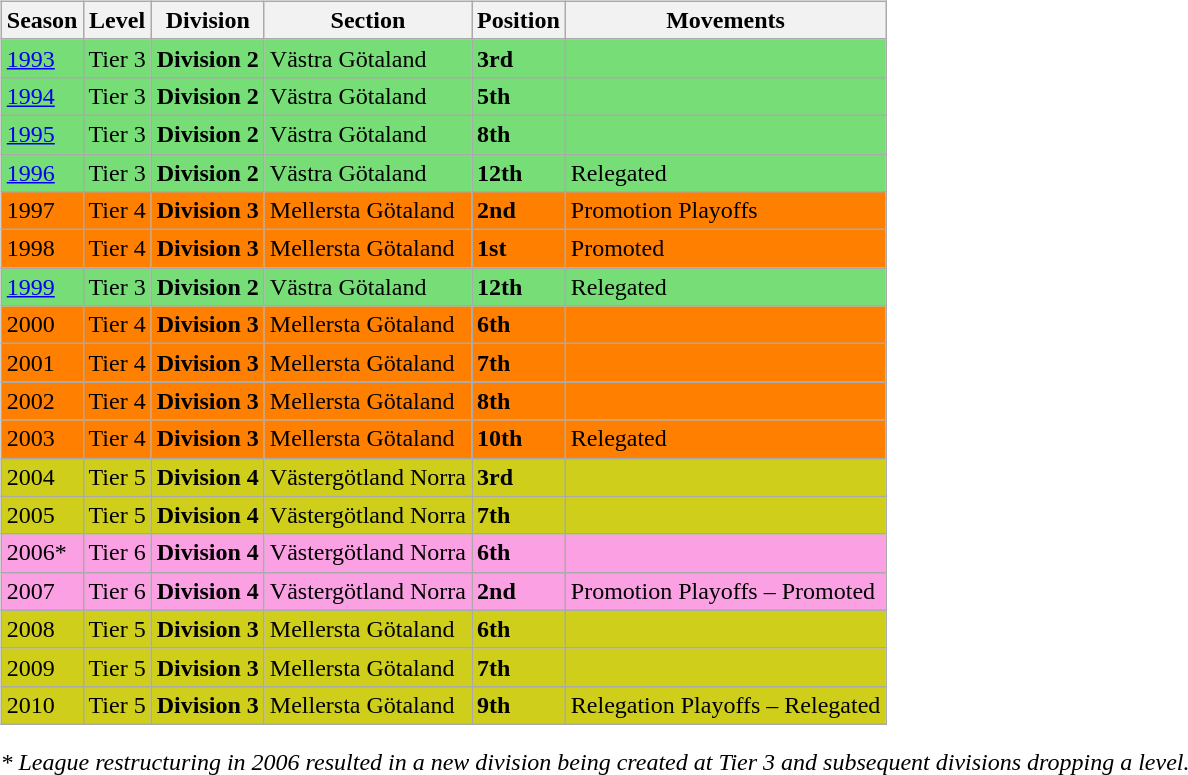<table>
<tr>
<td valign="top" width=0%><br><table class="wikitable">
<tr style="background:#f0f6fa;">
<th><strong>Season</strong></th>
<th><strong>Level</strong></th>
<th><strong>Division</strong></th>
<th><strong>Section</strong></th>
<th><strong>Position</strong></th>
<th><strong>Movements</strong></th>
</tr>
<tr>
<td style="background:#77DD77;"><a href='#'>1993</a></td>
<td style="background:#77DD77;">Tier 3</td>
<td style="background:#77DD77;"><strong>Division 2</strong></td>
<td style="background:#77DD77;">Västra Götaland</td>
<td style="background:#77DD77;"><strong>3rd</strong></td>
<td style="background:#77DD77;"></td>
</tr>
<tr>
<td style="background:#77DD77;"><a href='#'>1994</a></td>
<td style="background:#77DD77;">Tier 3</td>
<td style="background:#77DD77;"><strong>Division 2</strong></td>
<td style="background:#77DD77;">Västra Götaland</td>
<td style="background:#77DD77;"><strong>5th</strong></td>
<td style="background:#77DD77;"></td>
</tr>
<tr>
<td style="background:#77DD77;"><a href='#'>1995</a></td>
<td style="background:#77DD77;">Tier 3</td>
<td style="background:#77DD77;"><strong>Division 2</strong></td>
<td style="background:#77DD77;">Västra Götaland</td>
<td style="background:#77DD77;"><strong>8th</strong></td>
<td style="background:#77DD77;"></td>
</tr>
<tr>
<td style="background:#77DD77;"><a href='#'>1996</a></td>
<td style="background:#77DD77;">Tier 3</td>
<td style="background:#77DD77;"><strong>Division 2</strong></td>
<td style="background:#77DD77;">Västra Götaland</td>
<td style="background:#77DD77;"><strong>12th</strong></td>
<td style="background:#77DD77;">Relegated</td>
</tr>
<tr>
<td style="background:#FF7F00;">1997</td>
<td style="background:#FF7F00;">Tier 4</td>
<td style="background:#FF7F00;"><strong>Division 3</strong></td>
<td style="background:#FF7F00;">Mellersta Götaland</td>
<td style="background:#FF7F00;"><strong>2nd</strong></td>
<td style="background:#FF7F00;">Promotion Playoffs</td>
</tr>
<tr>
<td style="background:#FF7F00;">1998</td>
<td style="background:#FF7F00;">Tier 4</td>
<td style="background:#FF7F00;"><strong>Division 3</strong></td>
<td style="background:#FF7F00;">Mellersta Götaland</td>
<td style="background:#FF7F00;"><strong>1st</strong></td>
<td style="background:#FF7F00;">Promoted</td>
</tr>
<tr>
<td style="background:#77DD77;"><a href='#'>1999</a></td>
<td style="background:#77DD77;">Tier 3</td>
<td style="background:#77DD77;"><strong>Division 2</strong></td>
<td style="background:#77DD77;">Västra Götaland</td>
<td style="background:#77DD77;"><strong>12th</strong></td>
<td style="background:#77DD77;">Relegated</td>
</tr>
<tr>
<td style="background:#FF7F00;">2000</td>
<td style="background:#FF7F00;">Tier 4</td>
<td style="background:#FF7F00;"><strong>Division 3</strong></td>
<td style="background:#FF7F00;">Mellersta Götaland</td>
<td style="background:#FF7F00;"><strong>6th</strong></td>
<td style="background:#FF7F00;"></td>
</tr>
<tr>
<td style="background:#FF7F00;">2001</td>
<td style="background:#FF7F00;">Tier 4</td>
<td style="background:#FF7F00;"><strong>Division 3</strong></td>
<td style="background:#FF7F00;">Mellersta Götaland</td>
<td style="background:#FF7F00;"><strong>7th</strong></td>
<td style="background:#FF7F00;"></td>
</tr>
<tr>
<td style="background:#FF7F00;">2002</td>
<td style="background:#FF7F00;">Tier 4</td>
<td style="background:#FF7F00;"><strong>Division 3</strong></td>
<td style="background:#FF7F00;">Mellersta Götaland</td>
<td style="background:#FF7F00;"><strong>8th</strong></td>
<td style="background:#FF7F00;"></td>
</tr>
<tr>
<td style="background:#FF7F00;">2003</td>
<td style="background:#FF7F00;">Tier 4</td>
<td style="background:#FF7F00;"><strong>Division 3</strong></td>
<td style="background:#FF7F00;">Mellersta Götaland</td>
<td style="background:#FF7F00;"><strong>10th</strong></td>
<td style="background:#FF7F00;">Relegated</td>
</tr>
<tr>
<td style="background:#CECE1B;">2004</td>
<td style="background:#CECE1B;">Tier 5</td>
<td style="background:#CECE1B;"><strong>Division 4</strong></td>
<td style="background:#CECE1B;">Västergötland Norra</td>
<td style="background:#CECE1B;"><strong>3rd</strong></td>
<td style="background:#CECE1B;"></td>
</tr>
<tr>
<td style="background:#CECE1B;">2005</td>
<td style="background:#CECE1B;">Tier 5</td>
<td style="background:#CECE1B;"><strong>Division 4</strong></td>
<td style="background:#CECE1B;">Västergötland Norra</td>
<td style="background:#CECE1B;"><strong>7th</strong></td>
<td style="background:#CECE1B;"></td>
</tr>
<tr>
<td style="background:#FBA0E3;">2006*</td>
<td style="background:#FBA0E3;">Tier 6</td>
<td style="background:#FBA0E3;"><strong>Division 4</strong></td>
<td style="background:#FBA0E3;">Västergötland Norra</td>
<td style="background:#FBA0E3;"><strong>6th</strong></td>
<td style="background:#FBA0E3;"></td>
</tr>
<tr>
<td style="background:#FBA0E3;">2007</td>
<td style="background:#FBA0E3;">Tier 6</td>
<td style="background:#FBA0E3;"><strong>Division 4</strong></td>
<td style="background:#FBA0E3;">Västergötland Norra</td>
<td style="background:#FBA0E3;"><strong>2nd</strong></td>
<td style="background:#FBA0E3;">Promotion Playoffs – Promoted</td>
</tr>
<tr>
<td style="background:#CECE1B;">2008</td>
<td style="background:#CECE1B;">Tier 5</td>
<td style="background:#CECE1B;"><strong>Division 3</strong></td>
<td style="background:#CECE1B;">Mellersta Götaland</td>
<td style="background:#CECE1B;"><strong>6th</strong></td>
<td style="background:#CECE1B;"></td>
</tr>
<tr>
<td style="background:#CECE1B;">2009</td>
<td style="background:#CECE1B;">Tier 5</td>
<td style="background:#CECE1B;"><strong>Division 3</strong></td>
<td style="background:#CECE1B;">Mellersta Götaland</td>
<td style="background:#CECE1B;"><strong>7th</strong></td>
<td style="background:#CECE1B;"></td>
</tr>
<tr>
<td style="background:#CECE1B;">2010</td>
<td style="background:#CECE1B;">Tier 5</td>
<td style="background:#CECE1B;"><strong>Division 3</strong></td>
<td style="background:#CECE1B;">Mellersta Götaland</td>
<td style="background:#CECE1B;"><strong>9th</strong></td>
<td style="background:#CECE1B;">Relegation Playoffs – Relegated</td>
</tr>
</table>
<em>* League restructuring in 2006 resulted in a new division being created at Tier 3 and subsequent divisions dropping a level.</em>

</td>
</tr>
</table>
